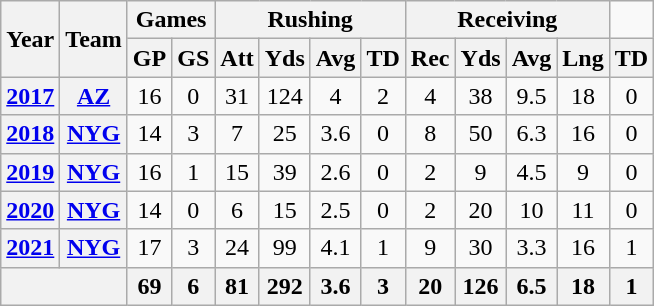<table class="wikitable" style="text-align:center;">
<tr>
<th rowspan="2">Year</th>
<th rowspan="2">Team</th>
<th colspan="2">Games</th>
<th colspan="4">Rushing</th>
<th colspan="4">Receiving</th>
</tr>
<tr>
<th>GP</th>
<th>GS</th>
<th>Att</th>
<th>Yds</th>
<th>Avg</th>
<th>TD</th>
<th>Rec</th>
<th>Yds</th>
<th>Avg</th>
<th>Lng</th>
<th>TD</th>
</tr>
<tr>
<th><a href='#'>2017</a></th>
<th><a href='#'>AZ</a></th>
<td>16</td>
<td>0</td>
<td>31</td>
<td>124</td>
<td>4</td>
<td>2</td>
<td>4</td>
<td>38</td>
<td>9.5</td>
<td>18</td>
<td>0</td>
</tr>
<tr>
<th><a href='#'>2018</a></th>
<th><a href='#'>NYG</a></th>
<td>14</td>
<td>3</td>
<td>7</td>
<td>25</td>
<td>3.6</td>
<td>0</td>
<td>8</td>
<td>50</td>
<td>6.3</td>
<td>16</td>
<td>0</td>
</tr>
<tr>
<th><a href='#'>2019</a></th>
<th><a href='#'>NYG</a></th>
<td>16</td>
<td>1</td>
<td>15</td>
<td>39</td>
<td>2.6</td>
<td>0</td>
<td>2</td>
<td>9</td>
<td>4.5</td>
<td>9</td>
<td>0</td>
</tr>
<tr>
<th><a href='#'>2020</a></th>
<th><a href='#'>NYG</a></th>
<td>14</td>
<td>0</td>
<td>6</td>
<td>15</td>
<td>2.5</td>
<td>0</td>
<td>2</td>
<td>20</td>
<td>10</td>
<td>11</td>
<td>0</td>
</tr>
<tr>
<th><a href='#'>2021</a></th>
<th><a href='#'>NYG</a></th>
<td>17</td>
<td>3</td>
<td>24</td>
<td>99</td>
<td>4.1</td>
<td>1</td>
<td>9</td>
<td>30</td>
<td>3.3</td>
<td>16</td>
<td>1</td>
</tr>
<tr>
<th colspan="2"></th>
<th>69</th>
<th>6</th>
<th>81</th>
<th>292</th>
<th>3.6</th>
<th>3</th>
<th>20</th>
<th>126</th>
<th>6.5</th>
<th>18</th>
<th>1</th>
</tr>
</table>
